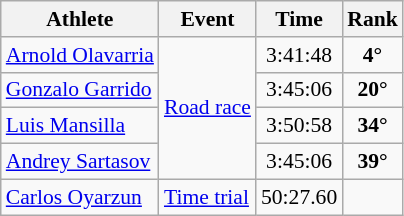<table class="wikitable" style="font-size:90%">
<tr>
<th>Athlete</th>
<th>Event</th>
<th>Time</th>
<th>Rank</th>
</tr>
<tr>
<td><a href='#'>Arnold Olavarria</a></td>
<td align=center rowspan=4><a href='#'>Road race</a></td>
<td align=center>3:41:48</td>
<td align=center><strong>4°</strong></td>
</tr>
<tr>
<td><a href='#'>Gonzalo Garrido</a></td>
<td align=center>3:45:06</td>
<td align=center><strong>20°</strong></td>
</tr>
<tr>
<td><a href='#'>Luis Mansilla</a></td>
<td align=center>3:50:58</td>
<td align=center><strong>34°</strong></td>
</tr>
<tr>
<td><a href='#'>Andrey Sartasov</a></td>
<td align=center>3:45:06</td>
<td align=center><strong>39°</strong></td>
</tr>
<tr>
<td><a href='#'>Carlos Oyarzun</a></td>
<td><a href='#'>Time trial</a></td>
<td align=center>50:27.60</td>
<td align=center></td>
</tr>
</table>
